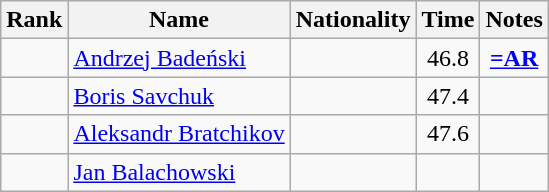<table class="wikitable sortable" style="text-align:center">
<tr>
<th>Rank</th>
<th>Name</th>
<th>Nationality</th>
<th>Time</th>
<th>Notes</th>
</tr>
<tr>
<td></td>
<td align="left"><a href='#'>Andrzej Badeński</a></td>
<td align=left></td>
<td>46.8</td>
<td><strong><a href='#'>=AR</a></strong></td>
</tr>
<tr>
<td></td>
<td align="left"><a href='#'>Boris Savchuk</a></td>
<td align=left></td>
<td>47.4</td>
<td></td>
</tr>
<tr>
<td></td>
<td align="left"><a href='#'>Aleksandr Bratchikov</a></td>
<td align=left></td>
<td>47.6</td>
<td></td>
</tr>
<tr>
<td></td>
<td align="left"><a href='#'>Jan Balachowski</a></td>
<td align=left></td>
<td></td>
<td></td>
</tr>
</table>
